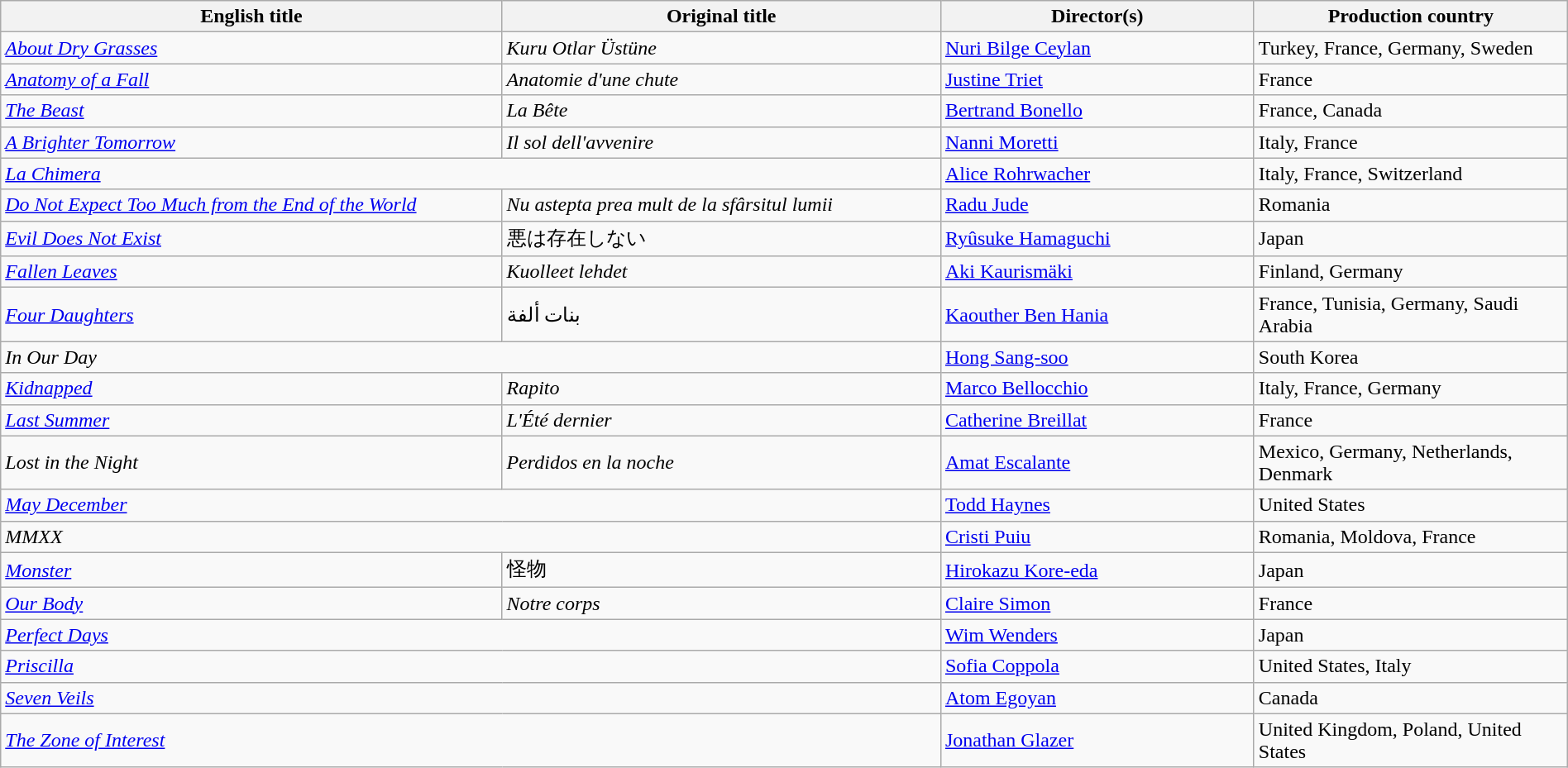<table class="wikitable" width=100%>
<tr>
<th scope="col" width="32%">English title</th>
<th scope="col" width="28%">Original title</th>
<th scope="col" width="20%">Director(s)</th>
<th scope="col" width="20%">Production country</th>
</tr>
<tr>
<td><em><a href='#'>About Dry Grasses</a></em></td>
<td><em>Kuru Otlar Üstüne</em></td>
<td><a href='#'>Nuri Bilge Ceylan</a></td>
<td>Turkey, France, Germany, Sweden</td>
</tr>
<tr>
<td><em><a href='#'>Anatomy of a Fall</a></em></td>
<td><em>Anatomie d'une chute</em></td>
<td><a href='#'>Justine Triet</a></td>
<td>France</td>
</tr>
<tr>
<td><em><a href='#'>The Beast</a></em></td>
<td><em>La Bête</em></td>
<td><a href='#'>Bertrand Bonello</a></td>
<td>France, Canada</td>
</tr>
<tr>
<td><em><a href='#'>A Brighter Tomorrow</a></em></td>
<td><em>Il sol dell'avvenire</em></td>
<td><a href='#'>Nanni Moretti</a></td>
<td>Italy, France</td>
</tr>
<tr>
<td colspan="2"><em><a href='#'>La Chimera</a></em></td>
<td><a href='#'>Alice Rohrwacher</a></td>
<td>Italy, France, Switzerland</td>
</tr>
<tr>
<td><em><a href='#'>Do Not Expect Too Much from the End of the World</a></em></td>
<td><em>Nu astepta prea mult de la sfârsitul lumii</em></td>
<td><a href='#'>Radu Jude</a></td>
<td>Romania</td>
</tr>
<tr>
<td><em><a href='#'>Evil Does Not Exist</a></em></td>
<td>悪は存在しない</td>
<td><a href='#'>Ryûsuke Hamaguchi</a></td>
<td>Japan</td>
</tr>
<tr>
<td><em><a href='#'>Fallen Leaves</a></em></td>
<td><em>Kuolleet lehdet</em></td>
<td><a href='#'>Aki Kaurismäki</a></td>
<td>Finland, Germany</td>
</tr>
<tr>
<td><em><a href='#'>Four Daughters</a></em></td>
<td>بنات ألفة</td>
<td><a href='#'>Kaouther Ben Hania</a></td>
<td>France, Tunisia, Germany, Saudi Arabia</td>
</tr>
<tr>
<td colspan=2><em>In Our Day</em></td>
<td><a href='#'>Hong Sang-soo</a></td>
<td>South Korea</td>
</tr>
<tr>
<td><em><a href='#'>Kidnapped</a> </em></td>
<td><em>Rapito</em></td>
<td><a href='#'>Marco Bellocchio</a></td>
<td>Italy, France, Germany</td>
</tr>
<tr>
<td><em><a href='#'>Last Summer</a></em></td>
<td><em>L'Été dernier</em></td>
<td><a href='#'>Catherine Breillat</a></td>
<td>France</td>
</tr>
<tr>
<td><em>Lost in the Night</em></td>
<td><em>Perdidos en la noche</em></td>
<td><a href='#'>Amat Escalante</a></td>
<td>Mexico, Germany, Netherlands, Denmark</td>
</tr>
<tr>
<td colspan=2><em><a href='#'>May December</a></em></td>
<td><a href='#'>Todd Haynes</a></td>
<td>United States</td>
</tr>
<tr>
<td colspan=2><em>MMXX</em></td>
<td><a href='#'>Cristi Puiu</a></td>
<td>Romania, Moldova, France</td>
</tr>
<tr>
<td><em><a href='#'>Monster</a></em></td>
<td>怪物</td>
<td><a href='#'>Hirokazu Kore-eda</a></td>
<td>Japan</td>
</tr>
<tr>
<td><em><a href='#'>Our Body</a></em></td>
<td><em>Notre corps</em></td>
<td><a href='#'>Claire Simon</a></td>
<td>France</td>
</tr>
<tr>
<td colspan=2><em><a href='#'>Perfect Days</a></em></td>
<td><a href='#'>Wim Wenders</a></td>
<td>Japan</td>
</tr>
<tr>
<td colspan=2><em><a href='#'>Priscilla</a></em></td>
<td><a href='#'>Sofia Coppola</a></td>
<td>United States, Italy</td>
</tr>
<tr>
<td colspan="2"><em><a href='#'>Seven Veils</a></em></td>
<td><a href='#'>Atom Egoyan</a></td>
<td>Canada</td>
</tr>
<tr>
<td colspan="2"><em><a href='#'>The Zone of Interest</a></em></td>
<td><a href='#'>Jonathan Glazer</a></td>
<td>United Kingdom, Poland, United States</td>
</tr>
</table>
